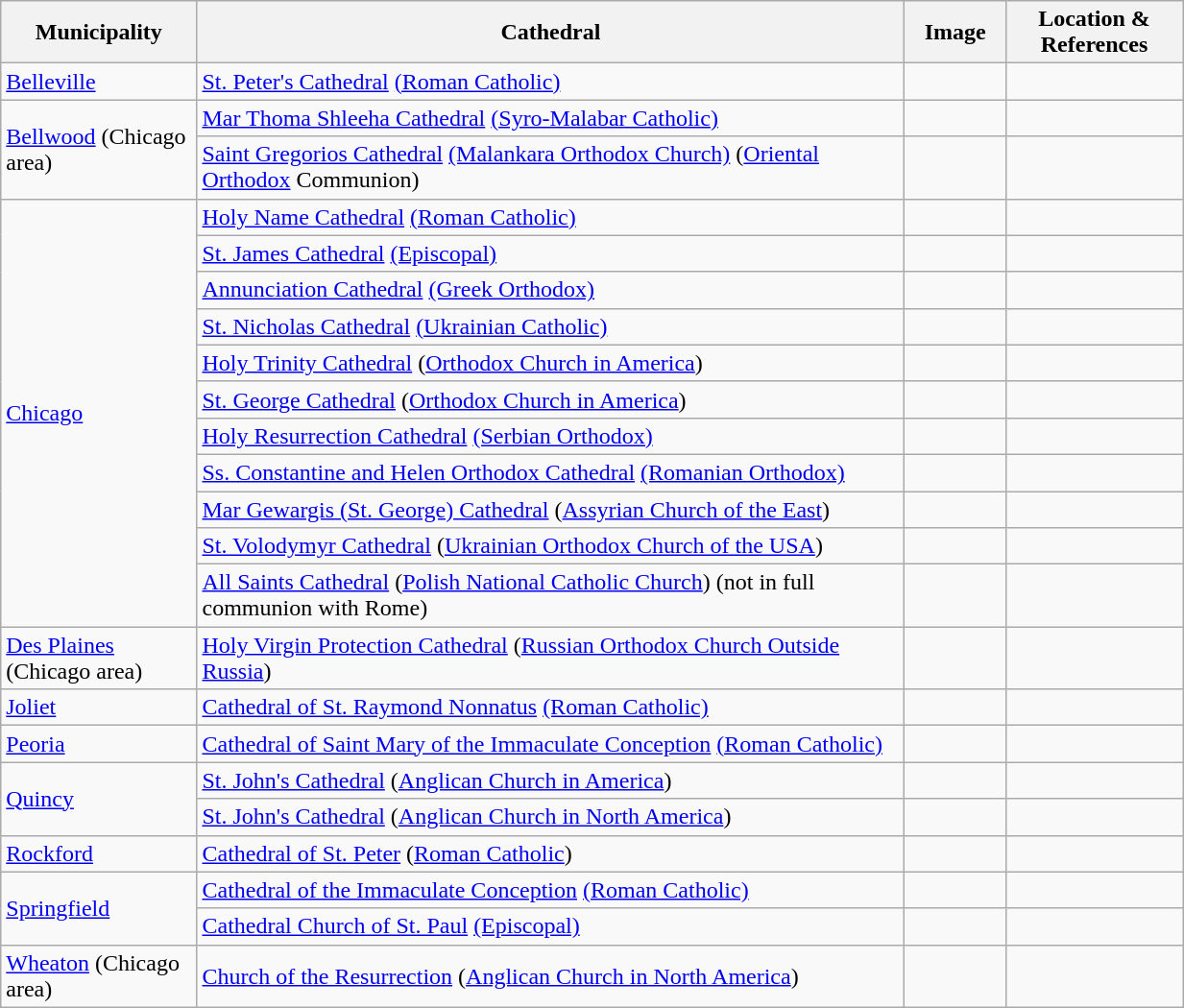<table width=65% class="wikitable">
<tr>
<th width = 10%>Municipality</th>
<th width = 40%>Cathedral</th>
<th width = 5%>Image</th>
<th width = 10%>Location & References</th>
</tr>
<tr>
<td><a href='#'>Belleville</a></td>
<td><a href='#'>St. Peter's Cathedral</a> <a href='#'>(Roman Catholic)</a></td>
<td></td>
<td><small><br></small></td>
</tr>
<tr>
<td rowspan=2><a href='#'>Bellwood</a> (Chicago area)</td>
<td><a href='#'>Mar Thoma Shleeha Cathedral</a> <a href='#'>(Syro-Malabar Catholic)</a></td>
<td></td>
<td><small><br></small></td>
</tr>
<tr>
<td><a href='#'>Saint Gregorios Cathedral</a> <a href='#'>(Malankara Orthodox Church)</a> (<a href='#'>Oriental Orthodox</a> Communion)</td>
<td></td>
<td><small><br></small></td>
</tr>
<tr>
<td rowspan=11><a href='#'>Chicago</a></td>
<td><a href='#'>Holy Name Cathedral</a> <a href='#'>(Roman Catholic)</a></td>
<td></td>
<td><small><br></small></td>
</tr>
<tr>
<td><a href='#'>St. James Cathedral</a> <a href='#'>(Episcopal)</a></td>
<td></td>
<td><small><br></small></td>
</tr>
<tr>
<td><a href='#'>Annunciation Cathedral</a> <a href='#'>(Greek Orthodox)</a></td>
<td></td>
<td><small><br></small></td>
</tr>
<tr>
<td><a href='#'>St. Nicholas Cathedral</a> <a href='#'>(Ukrainian Catholic)</a></td>
<td></td>
<td><small><br></small></td>
</tr>
<tr>
<td><a href='#'>Holy Trinity Cathedral</a> (<a href='#'>Orthodox Church in America</a>)</td>
<td></td>
<td><small><br></small></td>
</tr>
<tr>
<td><a href='#'>St. George Cathedral</a>  (<a href='#'>Orthodox Church in America</a>)</td>
<td></td>
<td><small><br></small></td>
</tr>
<tr>
<td><a href='#'>Holy Resurrection Cathedral</a>  <a href='#'>(Serbian Orthodox)</a></td>
<td></td>
<td><small><br></small></td>
</tr>
<tr>
<td><a href='#'>Ss. Constantine and Helen Orthodox Cathedral</a> <a href='#'>(Romanian Orthodox)</a></td>
<td></td>
<td><small><br></small></td>
</tr>
<tr>
<td><a href='#'>Mar Gewargis (St. George) Cathedral</a> (<a href='#'>Assyrian Church of the East</a>)</td>
<td></td>
<td><small><br></small></td>
</tr>
<tr>
<td><a href='#'>St. Volodymyr Cathedral</a> (<a href='#'>Ukrainian Orthodox Church of the USA</a>)</td>
<td></td>
<td><small><br></small></td>
</tr>
<tr>
<td><a href='#'>All Saints Cathedral</a>  (<a href='#'>Polish National Catholic Church</a>) (not in full communion with Rome)</td>
<td></td>
<td><small><br></small></td>
</tr>
<tr>
<td><a href='#'>Des Plaines</a> (Chicago area)</td>
<td><a href='#'>Holy Virgin Protection Cathedral</a> (<a href='#'>Russian Orthodox Church Outside Russia</a>)</td>
<td></td>
<td><small><br></small></td>
</tr>
<tr>
<td><a href='#'>Joliet</a></td>
<td><a href='#'>Cathedral of St. Raymond Nonnatus</a> <a href='#'>(Roman Catholic)</a></td>
<td></td>
<td><small><br></small></td>
</tr>
<tr>
<td><a href='#'>Peoria</a></td>
<td><a href='#'>Cathedral of Saint Mary of the Immaculate Conception</a> <a href='#'>(Roman Catholic)</a></td>
<td></td>
<td><small><br></small></td>
</tr>
<tr>
<td rowspan=2><a href='#'>Quincy</a></td>
<td><a href='#'>St. John's Cathedral</a> (<a href='#'>Anglican Church in America</a>)</td>
<td></td>
<td><small><br></small></td>
</tr>
<tr>
<td><a href='#'>St. John's Cathedral</a> (<a href='#'>Anglican Church in North America</a>)</td>
<td></td>
<td><small><br></small></td>
</tr>
<tr>
<td><a href='#'>Rockford</a></td>
<td><a href='#'>Cathedral of St. Peter</a> (<a href='#'>Roman Catholic</a>)</td>
<td></td>
<td><small><br></small></td>
</tr>
<tr>
<td rowspan=2><a href='#'>Springfield</a></td>
<td><a href='#'>Cathedral of the Immaculate Conception</a> <a href='#'>(Roman Catholic)</a></td>
<td></td>
<td><small><br></small></td>
</tr>
<tr>
<td><a href='#'>Cathedral Church of St. Paul</a>  <a href='#'>(Episcopal)</a></td>
<td></td>
<td><small><br></small></td>
</tr>
<tr>
<td><a href='#'>Wheaton</a> (Chicago area)</td>
<td><a href='#'>Church of the Resurrection</a> (<a href='#'>Anglican Church in North America</a>)</td>
<td></td>
<td><small><br></small></td>
</tr>
</table>
